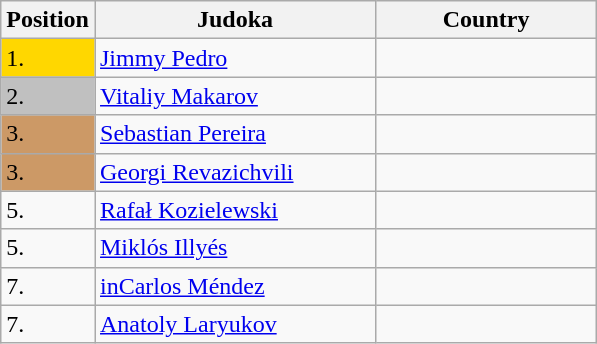<table class=wikitable>
<tr>
<th>Position</th>
<th width=180>Judoka</th>
<th width=140>Country</th>
</tr>
<tr>
<td bgcolor=gold>1.</td>
<td><a href='#'>Jimmy Pedro</a></td>
<td></td>
</tr>
<tr>
<td bgcolor=silver>2.</td>
<td><a href='#'>Vitaliy Makarov</a></td>
<td></td>
</tr>
<tr>
<td bgcolor=CC9966>3.</td>
<td><a href='#'>Sebastian Pereira</a></td>
<td></td>
</tr>
<tr>
<td bgcolor=CC9966>3.</td>
<td><a href='#'>Georgi Revazichvili</a></td>
<td></td>
</tr>
<tr>
<td>5.</td>
<td><a href='#'>Rafał Kozielewski</a></td>
<td></td>
</tr>
<tr>
<td>5.</td>
<td><a href='#'>Miklós Illyés</a></td>
<td></td>
</tr>
<tr>
<td>7.</td>
<td><a href='#'>inCarlos Méndez</a></td>
<td></td>
</tr>
<tr>
<td>7.</td>
<td><a href='#'>Anatoly Laryukov</a></td>
<td></td>
</tr>
</table>
